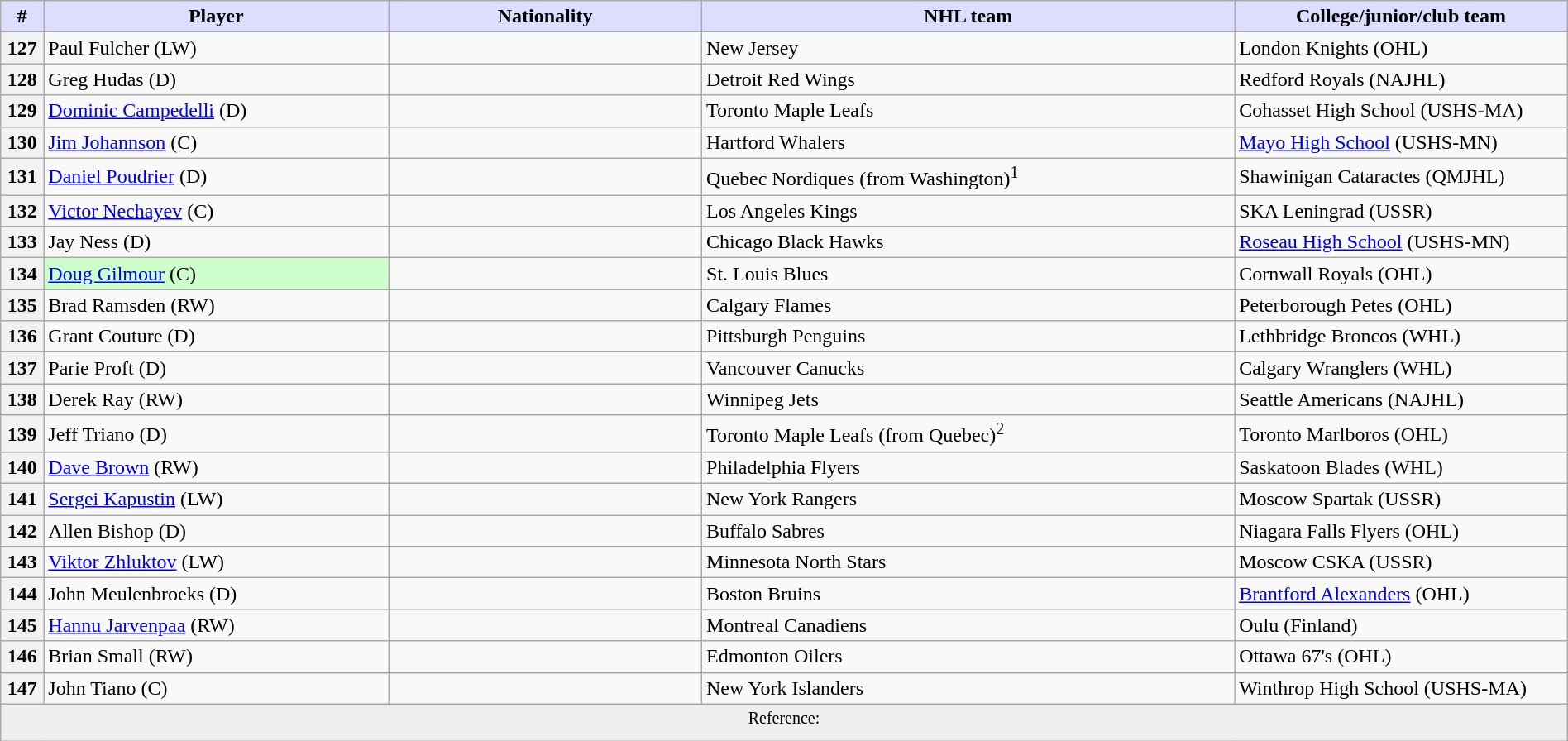<table class="wikitable" style="width: 100%">
<tr>
<th style="background:#ddf; width:2.75%;">#</th>
<th style="background:#ddf; width:22.0%;">Player</th>
<th style="background:#ddf; width:20.0%;">Nationality</th>
<th style="background:#ddf; width:34.0%;">NHL team</th>
<th style="background:#ddf; width:100.0%;">College/junior/club team</th>
</tr>
<tr>
<th>127</th>
<td>Paul Fulcher (LW)</td>
<td></td>
<td>New Jersey</td>
<td>London Knights (OHL)</td>
</tr>
<tr>
<th>128</th>
<td>Greg Hudas (D)</td>
<td></td>
<td>Detroit Red Wings</td>
<td>Redford Royals (NAJHL)</td>
</tr>
<tr>
<th>129</th>
<td><a href='#'>Dominic Campedelli</a> (D)</td>
<td></td>
<td>Toronto Maple Leafs</td>
<td>Cohasset High School (USHS-MA)</td>
</tr>
<tr>
<th>130</th>
<td><a href='#'>Jim Johannson</a> (C)</td>
<td></td>
<td>Hartford Whalers</td>
<td><a href='#'>Mayo High School</a> (USHS-MN)</td>
</tr>
<tr>
<th>131</th>
<td><a href='#'>Daniel Poudrier</a> (D)</td>
<td></td>
<td>Quebec Nordiques (from Washington)<sup>1</sup></td>
<td>Shawinigan Cataractes (QMJHL)</td>
</tr>
<tr>
<th>132</th>
<td><a href='#'>Victor Nechayev</a> (C)</td>
<td></td>
<td>Los Angeles Kings</td>
<td>SKA Leningrad (USSR)</td>
</tr>
<tr>
<th>133</th>
<td>Jay Ness (D)</td>
<td></td>
<td>Chicago Black Hawks</td>
<td><a href='#'>Roseau High School</a> (USHS-MN)</td>
</tr>
<tr>
<th>134</th>
<td bgcolor="#CCFFCC"><a href='#'>Doug Gilmour</a> (C)</td>
<td></td>
<td>St. Louis Blues</td>
<td>Cornwall Royals (OHL)</td>
</tr>
<tr>
<th>135</th>
<td>Brad Ramsden (RW)</td>
<td></td>
<td>Calgary Flames</td>
<td>Peterborough Petes (OHL)</td>
</tr>
<tr>
<th>136</th>
<td>Grant Couture (D)</td>
<td></td>
<td>Pittsburgh Penguins</td>
<td>Lethbridge Broncos (WHL)</td>
</tr>
<tr>
<th>137</th>
<td>Parie Proft (D)</td>
<td></td>
<td>Vancouver Canucks</td>
<td>Calgary Wranglers (WHL)</td>
</tr>
<tr>
<th>138</th>
<td>Derek Ray (RW)</td>
<td></td>
<td>Winnipeg Jets</td>
<td>Seattle Americans (NAJHL)</td>
</tr>
<tr>
<th>139</th>
<td>Jeff Triano (D)</td>
<td></td>
<td>Toronto Maple Leafs (from Quebec)<sup>2</sup></td>
<td>Toronto Marlboros (OHL)</td>
</tr>
<tr>
<th>140</th>
<td><a href='#'>Dave Brown</a> (RW)</td>
<td></td>
<td>Philadelphia Flyers</td>
<td>Saskatoon Blades (WHL)</td>
</tr>
<tr>
<th>141</th>
<td><a href='#'>Sergei Kapustin</a> (LW)</td>
<td></td>
<td>New York Rangers</td>
<td>Moscow Spartak (USSR)</td>
</tr>
<tr>
<th>142</th>
<td>Allen Bishop (D)</td>
<td></td>
<td>Buffalo Sabres</td>
<td>Niagara Falls Flyers (OHL)</td>
</tr>
<tr>
<th>143</th>
<td><a href='#'>Viktor Zhluktov</a> (LW)</td>
<td></td>
<td>Minnesota North Stars</td>
<td>Moscow CSKA (USSR)</td>
</tr>
<tr>
<th>144</th>
<td>John Meulenbroeks (D)</td>
<td></td>
<td>Boston Bruins</td>
<td><a href='#'>Brantford Alexanders</a> (OHL)</td>
</tr>
<tr>
<th>145</th>
<td><a href='#'>Hannu Jarvenpaa</a> (RW)</td>
<td></td>
<td>Montreal Canadiens</td>
<td>Oulu (Finland)</td>
</tr>
<tr>
<th>146</th>
<td>Brian Small (RW)</td>
<td></td>
<td>Edmonton Oilers</td>
<td>Ottawa 67's (OHL)</td>
</tr>
<tr>
<th>147</th>
<td>John Tiano (C)</td>
<td></td>
<td>New York Islanders</td>
<td>Winthrop High School (USHS-MA)</td>
</tr>
<tr>
<td align=center colspan="6" bgcolor="#efefef"><sup>Reference:  </sup></td>
</tr>
</table>
